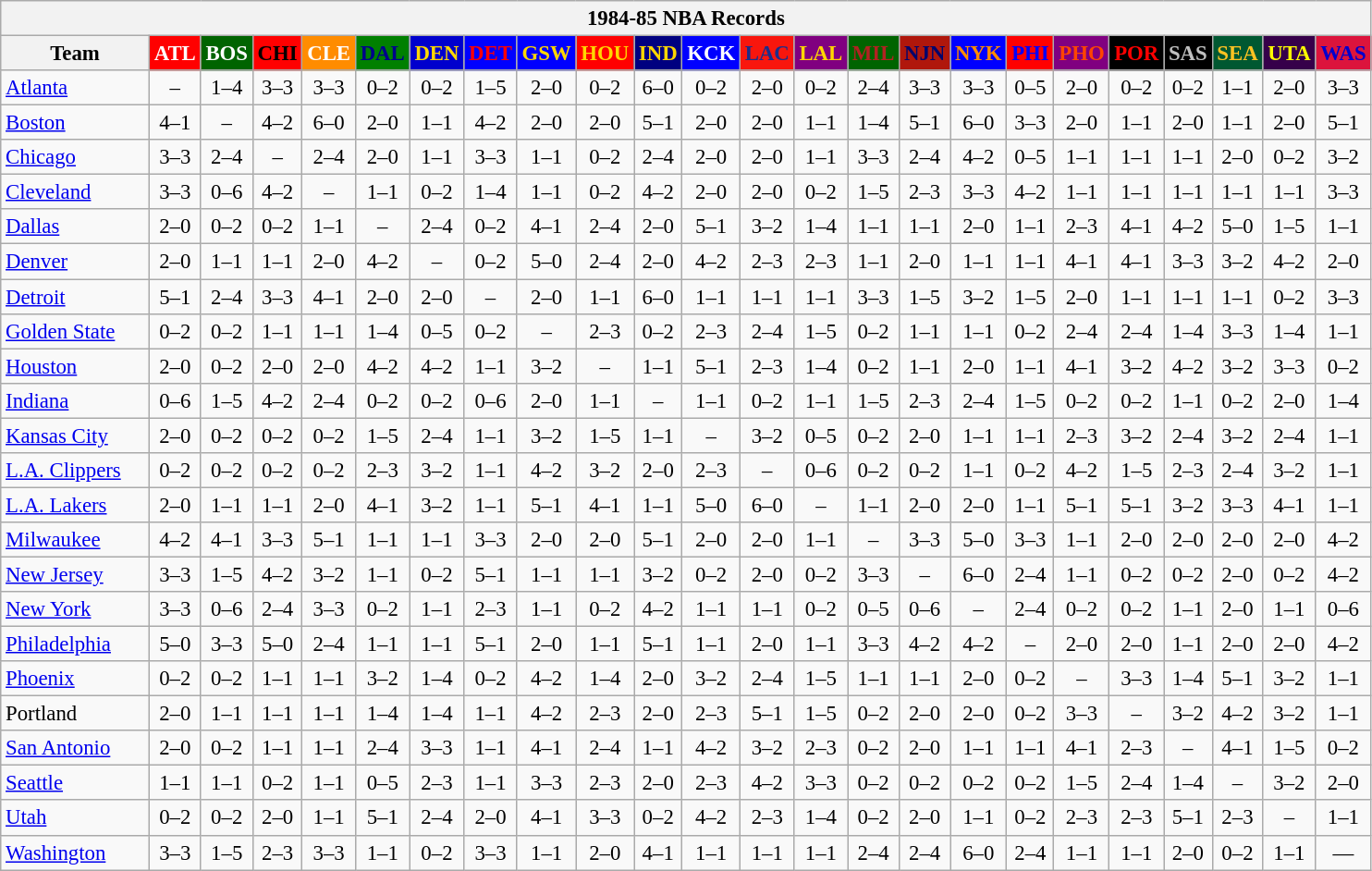<table class="wikitable" style="font-size:95%; text-align:center;">
<tr>
<th colspan=24>1984-85 NBA Records</th>
</tr>
<tr>
<th width=100>Team</th>
<th style="background:#FF0000;color:#FFFFFF;width=35">ATL</th>
<th style="background:#006400;color:#FFFFFF;width=35">BOS</th>
<th style="background:#FF0000;color:#000000;width=35">CHI</th>
<th style="background:#FF8C00;color:#FFFFFF;width=35">CLE</th>
<th style="background:#008000;color:#00008B;width=35">DAL</th>
<th style="background:#0000CD;color:#FFD700;width=35">DEN</th>
<th style="background:#0000FF;color:#FF0000;width=35">DET</th>
<th style="background:#0000FF;color:#FFD700;width=35">GSW</th>
<th style="background:#FF0000;color:#FFD700;width=35">HOU</th>
<th style="background:#000080;color:#FFD700;width=35">IND</th>
<th style="background:#0000FF;color:#FFFFFF;width=35">KCK</th>
<th style="background:#F9160D;color:#1A2E8B;width=35">LAC</th>
<th style="background:#800080;color:#FFD700;width=35">LAL</th>
<th style="background:#006400;color:#B22222;width=35">MIL</th>
<th style="background:#B0170C;color:#00056D;width=35">NJN</th>
<th style="background:#0000FF;color:#FF8C00;width=35">NYK</th>
<th style="background:#FF0000;color:#0000FF;width=35">PHI</th>
<th style="background:#800080;color:#FF4500;width=35">PHO</th>
<th style="background:#000000;color:#FF0000;width=35">POR</th>
<th style="background:#000000;color:#C0C0C0;width=35">SAS</th>
<th style="background:#005831;color:#FFC322;width=35">SEA</th>
<th style="background:#36004A;color:#FFFF00;width=35">UTA</th>
<th style="background:#DC143C;color:#0000CD;width=35">WAS</th>
</tr>
<tr>
<td style="text-align:left;"><a href='#'>Atlanta</a></td>
<td>–</td>
<td>1–4</td>
<td>3–3</td>
<td>3–3</td>
<td>0–2</td>
<td>0–2</td>
<td>1–5</td>
<td>2–0</td>
<td>0–2</td>
<td>6–0</td>
<td>0–2</td>
<td>2–0</td>
<td>0–2</td>
<td>2–4</td>
<td>3–3</td>
<td>3–3</td>
<td>0–5</td>
<td>2–0</td>
<td>0–2</td>
<td>0–2</td>
<td>1–1</td>
<td>2–0</td>
<td>3–3</td>
</tr>
<tr>
<td style="text-align:left;"><a href='#'>Boston</a></td>
<td>4–1</td>
<td>–</td>
<td>4–2</td>
<td>6–0</td>
<td>2–0</td>
<td>1–1</td>
<td>4–2</td>
<td>2–0</td>
<td>2–0</td>
<td>5–1</td>
<td>2–0</td>
<td>2–0</td>
<td>1–1</td>
<td>1–4</td>
<td>5–1</td>
<td>6–0</td>
<td>3–3</td>
<td>2–0</td>
<td>1–1</td>
<td>2–0</td>
<td>1–1</td>
<td>2–0</td>
<td>5–1</td>
</tr>
<tr>
<td style="text-align:left;"><a href='#'>Chicago</a></td>
<td>3–3</td>
<td>2–4</td>
<td>–</td>
<td>2–4</td>
<td>2–0</td>
<td>1–1</td>
<td>3–3</td>
<td>1–1</td>
<td>0–2</td>
<td>2–4</td>
<td>2–0</td>
<td>2–0</td>
<td>1–1</td>
<td>3–3</td>
<td>2–4</td>
<td>4–2</td>
<td>0–5</td>
<td>1–1</td>
<td>1–1</td>
<td>1–1</td>
<td>2–0</td>
<td>0–2</td>
<td>3–2</td>
</tr>
<tr>
<td style="text-align:left;"><a href='#'>Cleveland</a></td>
<td>3–3</td>
<td>0–6</td>
<td>4–2</td>
<td>–</td>
<td>1–1</td>
<td>0–2</td>
<td>1–4</td>
<td>1–1</td>
<td>0–2</td>
<td>4–2</td>
<td>2–0</td>
<td>2–0</td>
<td>0–2</td>
<td>1–5</td>
<td>2–3</td>
<td>3–3</td>
<td>4–2</td>
<td>1–1</td>
<td>1–1</td>
<td>1–1</td>
<td>1–1</td>
<td>1–1</td>
<td>3–3</td>
</tr>
<tr>
<td style="text-align:left;"><a href='#'>Dallas</a></td>
<td>2–0</td>
<td>0–2</td>
<td>0–2</td>
<td>1–1</td>
<td>–</td>
<td>2–4</td>
<td>0–2</td>
<td>4–1</td>
<td>2–4</td>
<td>2–0</td>
<td>5–1</td>
<td>3–2</td>
<td>1–4</td>
<td>1–1</td>
<td>1–1</td>
<td>2–0</td>
<td>1–1</td>
<td>2–3</td>
<td>4–1</td>
<td>4–2</td>
<td>5–0</td>
<td>1–5</td>
<td>1–1</td>
</tr>
<tr>
<td style="text-align:left;"><a href='#'>Denver</a></td>
<td>2–0</td>
<td>1–1</td>
<td>1–1</td>
<td>2–0</td>
<td>4–2</td>
<td>–</td>
<td>0–2</td>
<td>5–0</td>
<td>2–4</td>
<td>2–0</td>
<td>4–2</td>
<td>2–3</td>
<td>2–3</td>
<td>1–1</td>
<td>2–0</td>
<td>1–1</td>
<td>1–1</td>
<td>4–1</td>
<td>4–1</td>
<td>3–3</td>
<td>3–2</td>
<td>4–2</td>
<td>2–0</td>
</tr>
<tr>
<td style="text-align:left;"><a href='#'>Detroit</a></td>
<td>5–1</td>
<td>2–4</td>
<td>3–3</td>
<td>4–1</td>
<td>2–0</td>
<td>2–0</td>
<td>–</td>
<td>2–0</td>
<td>1–1</td>
<td>6–0</td>
<td>1–1</td>
<td>1–1</td>
<td>1–1</td>
<td>3–3</td>
<td>1–5</td>
<td>3–2</td>
<td>1–5</td>
<td>2–0</td>
<td>1–1</td>
<td>1–1</td>
<td>1–1</td>
<td>0–2</td>
<td>3–3</td>
</tr>
<tr>
<td style="text-align:left;"><a href='#'>Golden State</a></td>
<td>0–2</td>
<td>0–2</td>
<td>1–1</td>
<td>1–1</td>
<td>1–4</td>
<td>0–5</td>
<td>0–2</td>
<td>–</td>
<td>2–3</td>
<td>0–2</td>
<td>2–3</td>
<td>2–4</td>
<td>1–5</td>
<td>0–2</td>
<td>1–1</td>
<td>1–1</td>
<td>0–2</td>
<td>2–4</td>
<td>2–4</td>
<td>1–4</td>
<td>3–3</td>
<td>1–4</td>
<td>1–1</td>
</tr>
<tr>
<td style="text-align:left;"><a href='#'>Houston</a></td>
<td>2–0</td>
<td>0–2</td>
<td>2–0</td>
<td>2–0</td>
<td>4–2</td>
<td>4–2</td>
<td>1–1</td>
<td>3–2</td>
<td>–</td>
<td>1–1</td>
<td>5–1</td>
<td>2–3</td>
<td>1–4</td>
<td>0–2</td>
<td>1–1</td>
<td>2–0</td>
<td>1–1</td>
<td>4–1</td>
<td>3–2</td>
<td>4–2</td>
<td>3–2</td>
<td>3–3</td>
<td>0–2</td>
</tr>
<tr>
<td style="text-align:left;"><a href='#'>Indiana</a></td>
<td>0–6</td>
<td>1–5</td>
<td>4–2</td>
<td>2–4</td>
<td>0–2</td>
<td>0–2</td>
<td>0–6</td>
<td>2–0</td>
<td>1–1</td>
<td>–</td>
<td>1–1</td>
<td>0–2</td>
<td>1–1</td>
<td>1–5</td>
<td>2–3</td>
<td>2–4</td>
<td>1–5</td>
<td>0–2</td>
<td>0–2</td>
<td>1–1</td>
<td>0–2</td>
<td>2–0</td>
<td>1–4</td>
</tr>
<tr>
<td style="text-align:left;"><a href='#'>Kansas City</a></td>
<td>2–0</td>
<td>0–2</td>
<td>0–2</td>
<td>0–2</td>
<td>1–5</td>
<td>2–4</td>
<td>1–1</td>
<td>3–2</td>
<td>1–5</td>
<td>1–1</td>
<td>–</td>
<td>3–2</td>
<td>0–5</td>
<td>0–2</td>
<td>2–0</td>
<td>1–1</td>
<td>1–1</td>
<td>2–3</td>
<td>3–2</td>
<td>2–4</td>
<td>3–2</td>
<td>2–4</td>
<td>1–1</td>
</tr>
<tr>
<td style="text-align:left;"><a href='#'>L.A. Clippers</a></td>
<td>0–2</td>
<td>0–2</td>
<td>0–2</td>
<td>0–2</td>
<td>2–3</td>
<td>3–2</td>
<td>1–1</td>
<td>4–2</td>
<td>3–2</td>
<td>2–0</td>
<td>2–3</td>
<td>–</td>
<td>0–6</td>
<td>0–2</td>
<td>0–2</td>
<td>1–1</td>
<td>0–2</td>
<td>4–2</td>
<td>1–5</td>
<td>2–3</td>
<td>2–4</td>
<td>3–2</td>
<td>1–1</td>
</tr>
<tr>
<td style="text-align:left;"><a href='#'>L.A. Lakers</a></td>
<td>2–0</td>
<td>1–1</td>
<td>1–1</td>
<td>2–0</td>
<td>4–1</td>
<td>3–2</td>
<td>1–1</td>
<td>5–1</td>
<td>4–1</td>
<td>1–1</td>
<td>5–0</td>
<td>6–0</td>
<td>–</td>
<td>1–1</td>
<td>2–0</td>
<td>2–0</td>
<td>1–1</td>
<td>5–1</td>
<td>5–1</td>
<td>3–2</td>
<td>3–3</td>
<td>4–1</td>
<td>1–1</td>
</tr>
<tr>
<td style="text-align:left;"><a href='#'>Milwaukee</a></td>
<td>4–2</td>
<td>4–1</td>
<td>3–3</td>
<td>5–1</td>
<td>1–1</td>
<td>1–1</td>
<td>3–3</td>
<td>2–0</td>
<td>2–0</td>
<td>5–1</td>
<td>2–0</td>
<td>2–0</td>
<td>1–1</td>
<td>–</td>
<td>3–3</td>
<td>5–0</td>
<td>3–3</td>
<td>1–1</td>
<td>2–0</td>
<td>2–0</td>
<td>2–0</td>
<td>2–0</td>
<td>4–2</td>
</tr>
<tr>
<td style="text-align:left;"><a href='#'>New Jersey</a></td>
<td>3–3</td>
<td>1–5</td>
<td>4–2</td>
<td>3–2</td>
<td>1–1</td>
<td>0–2</td>
<td>5–1</td>
<td>1–1</td>
<td>1–1</td>
<td>3–2</td>
<td>0–2</td>
<td>2–0</td>
<td>0–2</td>
<td>3–3</td>
<td>–</td>
<td>6–0</td>
<td>2–4</td>
<td>1–1</td>
<td>0–2</td>
<td>0–2</td>
<td>2–0</td>
<td>0–2</td>
<td>4–2</td>
</tr>
<tr>
<td style="text-align:left;"><a href='#'>New York</a></td>
<td>3–3</td>
<td>0–6</td>
<td>2–4</td>
<td>3–3</td>
<td>0–2</td>
<td>1–1</td>
<td>2–3</td>
<td>1–1</td>
<td>0–2</td>
<td>4–2</td>
<td>1–1</td>
<td>1–1</td>
<td>0–2</td>
<td>0–5</td>
<td>0–6</td>
<td>–</td>
<td>2–4</td>
<td>0–2</td>
<td>0–2</td>
<td>1–1</td>
<td>2–0</td>
<td>1–1</td>
<td>0–6</td>
</tr>
<tr>
<td style="text-align:left;"><a href='#'>Philadelphia</a></td>
<td>5–0</td>
<td>3–3</td>
<td>5–0</td>
<td>2–4</td>
<td>1–1</td>
<td>1–1</td>
<td>5–1</td>
<td>2–0</td>
<td>1–1</td>
<td>5–1</td>
<td>1–1</td>
<td>2–0</td>
<td>1–1</td>
<td>3–3</td>
<td>4–2</td>
<td>4–2</td>
<td>–</td>
<td>2–0</td>
<td>2–0</td>
<td>1–1</td>
<td>2–0</td>
<td>2–0</td>
<td>4–2</td>
</tr>
<tr>
<td style="text-align:left;"><a href='#'>Phoenix</a></td>
<td>0–2</td>
<td>0–2</td>
<td>1–1</td>
<td>1–1</td>
<td>3–2</td>
<td>1–4</td>
<td>0–2</td>
<td>4–2</td>
<td>1–4</td>
<td>2–0</td>
<td>3–2</td>
<td>2–4</td>
<td>1–5</td>
<td>1–1</td>
<td>1–1</td>
<td>2–0</td>
<td>0–2</td>
<td>–</td>
<td>3–3</td>
<td>1–4</td>
<td>5–1</td>
<td>3–2</td>
<td>1–1</td>
</tr>
<tr>
<td style="text-align:left;">Portland</td>
<td>2–0</td>
<td>1–1</td>
<td>1–1</td>
<td>1–1</td>
<td>1–4</td>
<td>1–4</td>
<td>1–1</td>
<td>4–2</td>
<td>2–3</td>
<td>2–0</td>
<td>2–3</td>
<td>5–1</td>
<td>1–5</td>
<td>0–2</td>
<td>2–0</td>
<td>2–0</td>
<td>0–2</td>
<td>3–3</td>
<td>–</td>
<td>3–2</td>
<td>4–2</td>
<td>3–2</td>
<td>1–1</td>
</tr>
<tr>
<td style="text-align:left;"><a href='#'>San Antonio</a></td>
<td>2–0</td>
<td>0–2</td>
<td>1–1</td>
<td>1–1</td>
<td>2–4</td>
<td>3–3</td>
<td>1–1</td>
<td>4–1</td>
<td>2–4</td>
<td>1–1</td>
<td>4–2</td>
<td>3–2</td>
<td>2–3</td>
<td>0–2</td>
<td>2–0</td>
<td>1–1</td>
<td>1–1</td>
<td>4–1</td>
<td>2–3</td>
<td>–</td>
<td>4–1</td>
<td>1–5</td>
<td>0–2</td>
</tr>
<tr>
<td style="text-align:left;"><a href='#'>Seattle</a></td>
<td>1–1</td>
<td>1–1</td>
<td>0–2</td>
<td>1–1</td>
<td>0–5</td>
<td>2–3</td>
<td>1–1</td>
<td>3–3</td>
<td>2–3</td>
<td>2–0</td>
<td>2–3</td>
<td>4–2</td>
<td>3–3</td>
<td>0–2</td>
<td>0–2</td>
<td>0–2</td>
<td>0–2</td>
<td>1–5</td>
<td>2–4</td>
<td>1–4</td>
<td>–</td>
<td>3–2</td>
<td>2–0</td>
</tr>
<tr>
<td style="text-align:left;"><a href='#'>Utah</a></td>
<td>0–2</td>
<td>0–2</td>
<td>2–0</td>
<td>1–1</td>
<td>5–1</td>
<td>2–4</td>
<td>2–0</td>
<td>4–1</td>
<td>3–3</td>
<td>0–2</td>
<td>4–2</td>
<td>2–3</td>
<td>1–4</td>
<td>0–2</td>
<td>2–0</td>
<td>1–1</td>
<td>0–2</td>
<td>2–3</td>
<td>2–3</td>
<td>5–1</td>
<td>2–3</td>
<td>–</td>
<td>1–1</td>
</tr>
<tr>
<td style="text-align:left;"><a href='#'>Washington</a></td>
<td>3–3</td>
<td>1–5</td>
<td>2–3</td>
<td>3–3</td>
<td>1–1</td>
<td>0–2</td>
<td>3–3</td>
<td>1–1</td>
<td>2–0</td>
<td>4–1</td>
<td>1–1</td>
<td>1–1</td>
<td>1–1</td>
<td>2–4</td>
<td>2–4</td>
<td>6–0</td>
<td>2–4</td>
<td>1–1</td>
<td>1–1</td>
<td>2–0</td>
<td>0–2</td>
<td>1–1</td>
<td>—</td>
</tr>
</table>
